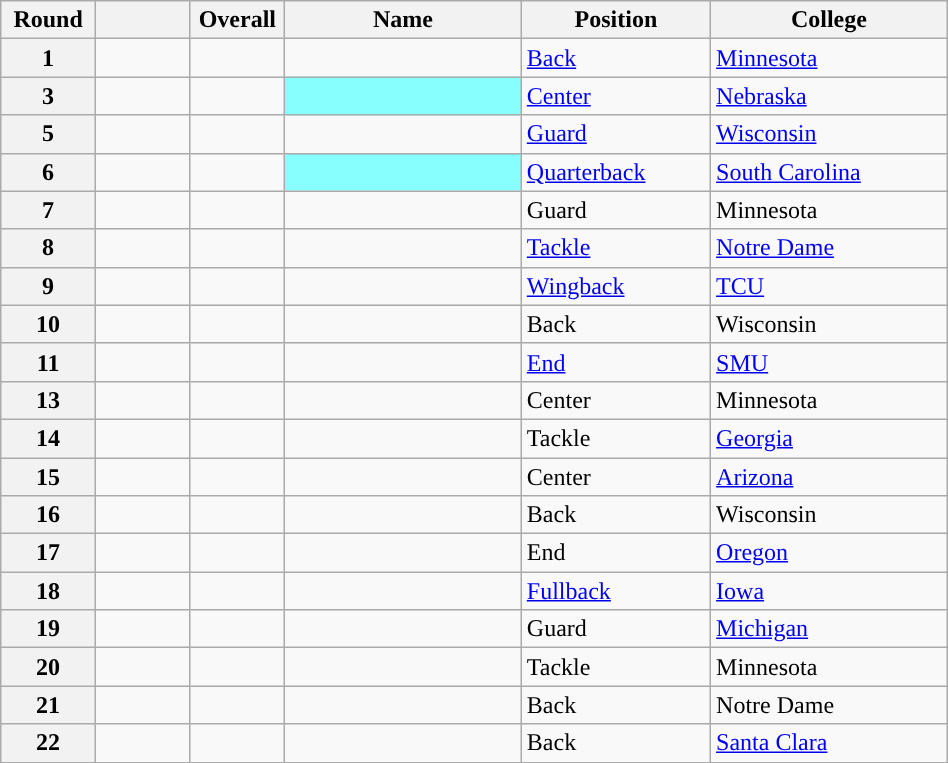<table class="wikitable sortable" style="width: 50%;">
<tr>
<th scope="col" style="width: 10%;">Round</th>
<th scope="col" style="width: 10%;"></th>
<th scope="col" style="width: 10%;">Overall</th>
<th scope="col" style="width: 25%;">Name</th>
<th scope="col" style="width: 20%;">Position</th>
<th scope="col" style="width: 25%;">College</th>
</tr>
<tr>
<th scope="row">1</th>
<td></td>
<td></td>
<td></td>
<td><a href='#'>Back</a></td>
<td><a href='#'>Minnesota</a></td>
</tr>
<tr>
<th scope="row">3</th>
<td></td>
<td></td>
<td style="background:#88FFFF;"> <sup></sup></td>
<td><a href='#'>Center</a></td>
<td><a href='#'>Nebraska</a></td>
</tr>
<tr>
<th scope="row">5</th>
<td></td>
<td></td>
<td></td>
<td><a href='#'>Guard</a></td>
<td><a href='#'>Wisconsin</a></td>
</tr>
<tr>
<th scope="row">6</th>
<td></td>
<td></td>
<td style="background:#88FFFF;"> <sup></sup></td>
<td><a href='#'>Quarterback</a></td>
<td><a href='#'>South Carolina</a></td>
</tr>
<tr>
<th scope="row">7</th>
<td></td>
<td></td>
<td></td>
<td>Guard</td>
<td>Minnesota</td>
</tr>
<tr>
<th scope="row">8</th>
<td></td>
<td></td>
<td></td>
<td><a href='#'>Tackle</a></td>
<td><a href='#'>Notre Dame</a></td>
</tr>
<tr>
<th scope="row">9</th>
<td></td>
<td></td>
<td></td>
<td><a href='#'>Wingback</a></td>
<td><a href='#'>TCU</a></td>
</tr>
<tr>
<th scope="row">10</th>
<td></td>
<td></td>
<td></td>
<td>Back</td>
<td>Wisconsin</td>
</tr>
<tr>
<th scope="row">11</th>
<td></td>
<td></td>
<td></td>
<td><a href='#'>End</a></td>
<td><a href='#'>SMU</a></td>
</tr>
<tr>
<th scope="row">13</th>
<td></td>
<td></td>
<td></td>
<td>Center</td>
<td>Minnesota</td>
</tr>
<tr>
<th scope="row">14</th>
<td></td>
<td></td>
<td></td>
<td>Tackle</td>
<td><a href='#'>Georgia</a></td>
</tr>
<tr>
<th scope="row">15</th>
<td></td>
<td></td>
<td></td>
<td>Center</td>
<td><a href='#'>Arizona</a></td>
</tr>
<tr>
<th scope="row">16</th>
<td></td>
<td></td>
<td></td>
<td>Back</td>
<td>Wisconsin</td>
</tr>
<tr>
<th scope="row">17</th>
<td></td>
<td></td>
<td></td>
<td>End</td>
<td><a href='#'>Oregon</a></td>
</tr>
<tr>
<th scope="row">18</th>
<td></td>
<td></td>
<td></td>
<td><a href='#'>Fullback</a></td>
<td><a href='#'>Iowa</a></td>
</tr>
<tr>
<th scope="row">19</th>
<td></td>
<td></td>
<td></td>
<td>Guard</td>
<td><a href='#'>Michigan</a></td>
</tr>
<tr>
<th scope="row">20</th>
<td></td>
<td></td>
<td></td>
<td>Tackle</td>
<td>Minnesota</td>
</tr>
<tr>
<th scope="row">21</th>
<td></td>
<td></td>
<td></td>
<td>Back</td>
<td>Notre Dame</td>
</tr>
<tr>
<th scope="row">22</th>
<td></td>
<td></td>
<td></td>
<td>Back</td>
<td><a href='#'>Santa Clara</a></td>
</tr>
</table>
